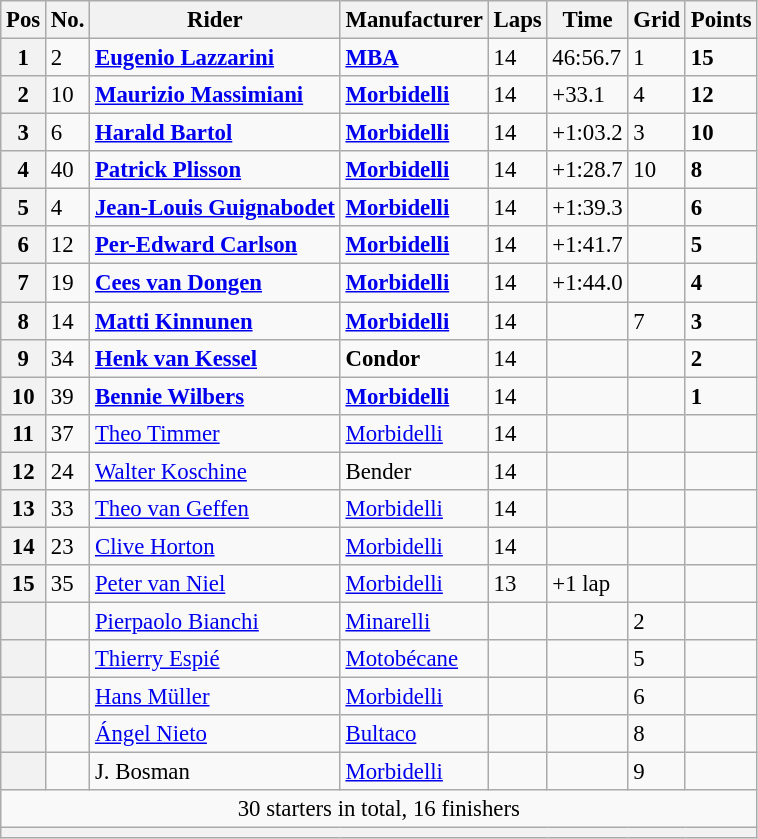<table class="wikitable" style="font-size: 95%;">
<tr>
<th>Pos</th>
<th>No.</th>
<th>Rider</th>
<th>Manufacturer</th>
<th>Laps</th>
<th>Time</th>
<th>Grid</th>
<th>Points</th>
</tr>
<tr>
<th>1</th>
<td>2</td>
<td> <strong><a href='#'>Eugenio Lazzarini</a></strong></td>
<td><strong><a href='#'>MBA</a></strong></td>
<td>14</td>
<td>46:56.7</td>
<td>1</td>
<td><strong>15</strong></td>
</tr>
<tr>
<th>2</th>
<td>10</td>
<td> <strong><a href='#'>Maurizio Massimiani</a></strong></td>
<td><strong><a href='#'>Morbidelli</a></strong></td>
<td>14</td>
<td>+33.1</td>
<td>4</td>
<td><strong>12</strong></td>
</tr>
<tr>
<th>3</th>
<td>6</td>
<td> <strong><a href='#'>Harald Bartol</a></strong></td>
<td><strong><a href='#'>Morbidelli</a></strong></td>
<td>14</td>
<td>+1:03.2</td>
<td>3</td>
<td><strong>10</strong></td>
</tr>
<tr>
<th>4</th>
<td>40</td>
<td> <strong><a href='#'>Patrick Plisson</a></strong></td>
<td><strong><a href='#'>Morbidelli</a></strong></td>
<td>14</td>
<td>+1:28.7</td>
<td>10</td>
<td><strong>8</strong></td>
</tr>
<tr>
<th>5</th>
<td>4</td>
<td> <strong><a href='#'>Jean-Louis Guignabodet</a></strong></td>
<td><strong><a href='#'>Morbidelli</a></strong></td>
<td>14</td>
<td>+1:39.3</td>
<td></td>
<td><strong>6</strong></td>
</tr>
<tr>
<th>6</th>
<td>12</td>
<td> <strong><a href='#'>Per-Edward Carlson</a></strong></td>
<td><strong><a href='#'>Morbidelli</a></strong></td>
<td>14</td>
<td>+1:41.7</td>
<td></td>
<td><strong>5</strong></td>
</tr>
<tr>
<th>7</th>
<td>19</td>
<td> <strong><a href='#'>Cees van Dongen</a></strong></td>
<td><strong><a href='#'>Morbidelli</a></strong></td>
<td>14</td>
<td>+1:44.0</td>
<td></td>
<td><strong>4</strong></td>
</tr>
<tr>
<th>8</th>
<td>14</td>
<td> <strong><a href='#'>Matti Kinnunen</a></strong></td>
<td><strong><a href='#'>Morbidelli</a></strong></td>
<td>14</td>
<td></td>
<td>7</td>
<td><strong>3</strong></td>
</tr>
<tr>
<th>9</th>
<td>34</td>
<td> <strong><a href='#'>Henk van Kessel</a></strong></td>
<td><strong>Condor</strong></td>
<td>14</td>
<td></td>
<td></td>
<td><strong>2</strong></td>
</tr>
<tr>
<th>10</th>
<td>39</td>
<td> <strong><a href='#'>Bennie Wilbers</a></strong></td>
<td><strong><a href='#'>Morbidelli</a></strong></td>
<td>14</td>
<td></td>
<td></td>
<td><strong>1</strong></td>
</tr>
<tr>
<th>11</th>
<td>37</td>
<td> <a href='#'>Theo Timmer</a></td>
<td><a href='#'>Morbidelli</a></td>
<td>14</td>
<td></td>
<td></td>
<td></td>
</tr>
<tr>
<th>12</th>
<td>24</td>
<td> <a href='#'>Walter Koschine</a></td>
<td>Bender</td>
<td>14</td>
<td></td>
<td></td>
<td></td>
</tr>
<tr>
<th>13</th>
<td>33</td>
<td> <a href='#'>Theo van Geffen</a></td>
<td><a href='#'>Morbidelli</a></td>
<td>14</td>
<td></td>
<td></td>
<td></td>
</tr>
<tr>
<th>14</th>
<td>23</td>
<td> <a href='#'>Clive Horton</a></td>
<td><a href='#'>Morbidelli</a></td>
<td>14</td>
<td></td>
<td></td>
<td></td>
</tr>
<tr>
<th>15</th>
<td>35</td>
<td> <a href='#'>Peter van Niel</a></td>
<td><a href='#'>Morbidelli</a></td>
<td>13</td>
<td>+1 lap</td>
<td></td>
<td></td>
</tr>
<tr>
<th></th>
<td></td>
<td> <a href='#'>Pierpaolo Bianchi</a></td>
<td><a href='#'>Minarelli</a></td>
<td></td>
<td></td>
<td>2</td>
<td></td>
</tr>
<tr>
<th></th>
<td></td>
<td> <a href='#'>Thierry Espié</a></td>
<td><a href='#'>Motobécane</a></td>
<td></td>
<td></td>
<td>5</td>
<td></td>
</tr>
<tr>
<th></th>
<td></td>
<td> <a href='#'>Hans Müller</a></td>
<td><a href='#'>Morbidelli</a></td>
<td></td>
<td></td>
<td>6</td>
<td></td>
</tr>
<tr>
<th></th>
<td></td>
<td> <a href='#'>Ángel Nieto</a></td>
<td><a href='#'>Bultaco</a></td>
<td></td>
<td></td>
<td>8</td>
<td></td>
</tr>
<tr>
<th></th>
<td></td>
<td> J. Bosman</td>
<td><a href='#'>Morbidelli</a></td>
<td></td>
<td></td>
<td>9</td>
<td></td>
</tr>
<tr>
<td colspan=8 align=center>30 starters in total, 16 finishers</td>
</tr>
<tr>
<th colspan=8></th>
</tr>
</table>
